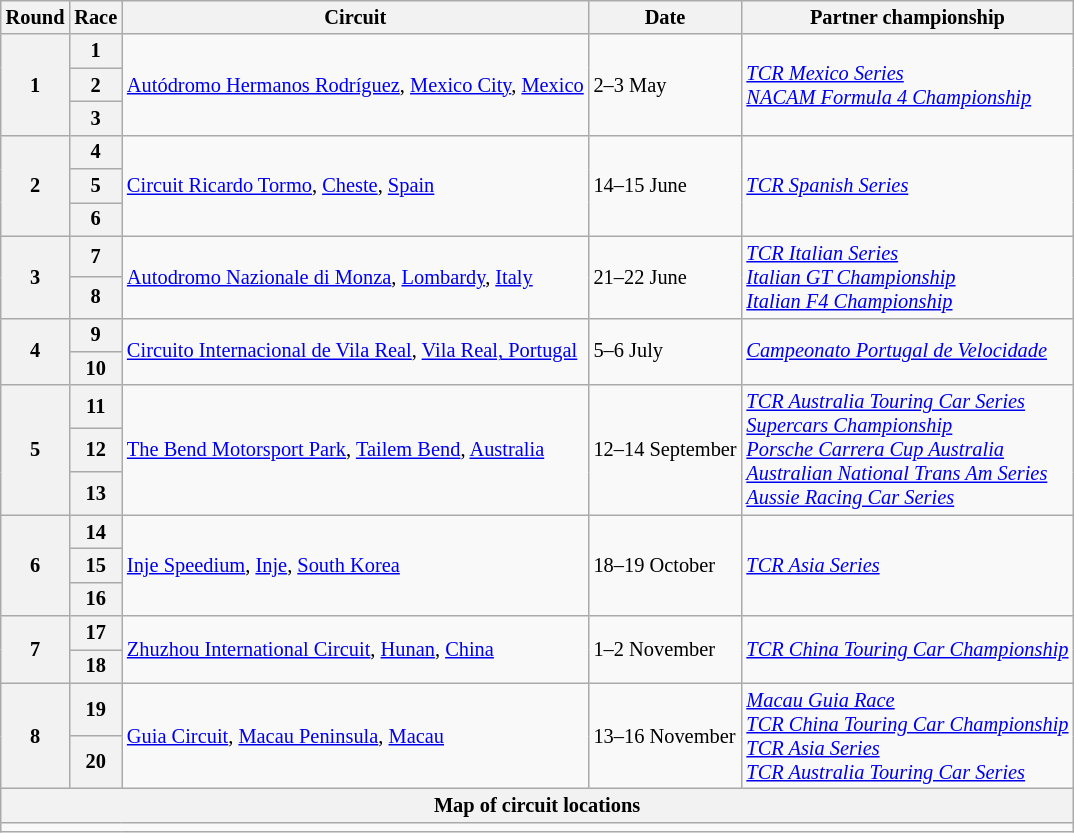<table class="wikitable" style="font-size: 85%">
<tr>
<th>Round</th>
<th>Race</th>
<th>Circuit</th>
<th>Date</th>
<th>Partner championship</th>
</tr>
<tr>
<th rowspan="3">1</th>
<th>1</th>
<td rowspan="3" nowrap> <a href='#'>Autódromo Hermanos Rodríguez</a>, <a href='#'>Mexico City</a>, <a href='#'>Mexico</a></td>
<td rowspan="3">2–3 May</td>
<td rowspan="3"><em><a href='#'>TCR Mexico Series</a><br><a href='#'>NACAM Formula 4 Championship</a></em></td>
</tr>
<tr>
<th>2</th>
</tr>
<tr>
<th>3</th>
</tr>
<tr>
<th rowspan="3">2</th>
<th>4</th>
<td rowspan="3"> <a href='#'>Circuit Ricardo Tormo</a>, <a href='#'>Cheste</a>, <a href='#'>Spain</a></td>
<td rowspan="3">14–15 June</td>
<td rowspan="3"><em><a href='#'>TCR Spanish Series</a></em></td>
</tr>
<tr>
<th>5</th>
</tr>
<tr>
<th>6</th>
</tr>
<tr>
<th rowspan="2">3</th>
<th>7</th>
<td rowspan="2"> <a href='#'>Autodromo Nazionale di Monza</a>, <a href='#'>Lombardy</a>, <a href='#'>Italy</a></td>
<td rowspan="2">21–22 June</td>
<td rowspan="2"><em><a href='#'>TCR Italian Series</a><br><a href='#'>Italian GT Championship</a><br><a href='#'>Italian F4 Championship</a></em></td>
</tr>
<tr>
<th>8</th>
</tr>
<tr>
<th rowspan="2">4</th>
<th>9</th>
<td rowspan="2"> <a href='#'>Circuito Internacional de Vila Real</a>, <a href='#'>Vila Real, Portugal</a></td>
<td rowspan="2">5–6 July</td>
<td rowspan="2"><em><a href='#'>Campeonato Portugal de Velocidade</a></em></td>
</tr>
<tr>
<th>10</th>
</tr>
<tr>
<th rowspan="3">5</th>
<th>11</th>
<td rowspan="3"> <a href='#'>The Bend Motorsport Park</a>, <a href='#'>Tailem Bend</a>, <a href='#'>Australia</a></td>
<td rowspan="3" nowrap>12–14 September</td>
<td rowspan="3" nowrap><em><a href='#'>TCR Australia Touring Car Series</a><br><a href='#'>Supercars Championship</a><br><a href='#'>Porsche Carrera Cup Australia</a><br><a href='#'>Australian National Trans Am Series</a><br><a href='#'>Aussie Racing Car Series</a></em></td>
</tr>
<tr>
<th>12</th>
</tr>
<tr>
<th>13</th>
</tr>
<tr>
<th rowspan="3">6</th>
<th>14</th>
<td rowspan="3"> <a href='#'>Inje Speedium</a>, <a href='#'>Inje</a>, <a href='#'>South Korea</a></td>
<td rowspan="3">18–19 October</td>
<td rowspan="3"><em><a href='#'>TCR Asia Series</a></em></td>
</tr>
<tr>
<th>15</th>
</tr>
<tr>
<th>16</th>
</tr>
<tr>
<th rowspan="2">7</th>
<th>17</th>
<td rowspan="2"> <a href='#'>Zhuzhou International Circuit</a>, <a href='#'>Hunan</a>, <a href='#'>China</a></td>
<td rowspan="2">1–2 November</td>
<td rowspan="2"><em><a href='#'>TCR China Touring Car Championship</a></em></td>
</tr>
<tr>
<th>18</th>
</tr>
<tr>
<th rowspan="2">8</th>
<th>19</th>
<td rowspan="2"> <a href='#'>Guia Circuit</a>, <a href='#'>Macau Peninsula</a>, <a href='#'>Macau</a></td>
<td rowspan="2">13–16 November</td>
<td rowspan="2" nowrap><em><a href='#'>Macau Guia Race</a></em><br><em><a href='#'>TCR China Touring Car Championship</a></em><br><em><a href='#'>TCR Asia Series</a></em><br><em><a href='#'>TCR Australia Touring Car Series</a></em></td>
</tr>
<tr>
<th>20</th>
</tr>
<tr>
<th colspan=5>Map of circuit locations</th>
</tr>
<tr>
<td colspan=5></td>
</tr>
</table>
